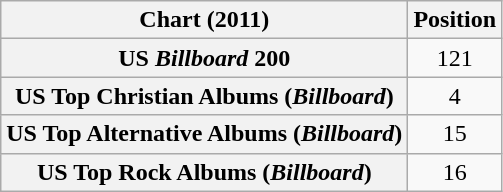<table class="wikitable sortable plainrowheaders" style="text-align:center">
<tr>
<th scope="col">Chart (2011)</th>
<th scope="col">Position</th>
</tr>
<tr>
<th scope="row">US <em>Billboard</em> 200</th>
<td>121</td>
</tr>
<tr>
<th scope="row">US Top Christian Albums (<em>Billboard</em>)</th>
<td>4</td>
</tr>
<tr>
<th scope="row">US Top Alternative Albums (<em>Billboard</em>)</th>
<td>15</td>
</tr>
<tr>
<th scope="row">US Top Rock Albums (<em>Billboard</em>)</th>
<td>16</td>
</tr>
</table>
